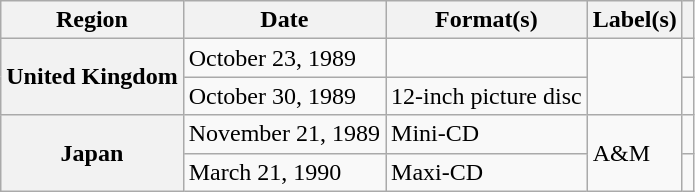<table class="wikitable plainrowheaders">
<tr>
<th scope="col">Region</th>
<th scope="col">Date</th>
<th scope="col">Format(s)</th>
<th scope="col">Label(s)</th>
<th scope="col"></th>
</tr>
<tr>
<th scope="row" rowspan="2">United Kingdom</th>
<td>October 23, 1989</td>
<td></td>
<td rowspan="2"></td>
<td></td>
</tr>
<tr>
<td>October 30, 1989</td>
<td>12-inch picture disc</td>
<td></td>
</tr>
<tr>
<th scope="row" rowspan="2">Japan</th>
<td>November 21, 1989</td>
<td>Mini-CD</td>
<td rowspan="2">A&M</td>
<td></td>
</tr>
<tr>
<td>March 21, 1990</td>
<td>Maxi-CD</td>
<td></td>
</tr>
</table>
